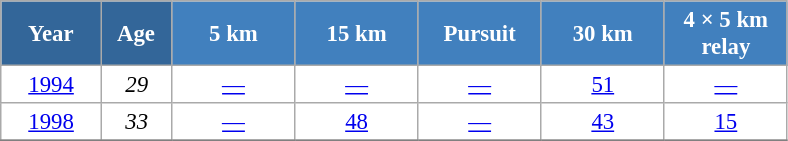<table class="wikitable" style="font-size:95%; text-align:center; border:grey solid 1px; border-collapse:collapse; background:#ffffff;">
<tr>
<th style="background-color:#369; color:white; width:60px;"> Year </th>
<th style="background-color:#369; color:white; width:40px;"> Age </th>
<th style="background-color:#4180be; color:white; width:75px;"> 5 km </th>
<th style="background-color:#4180be; color:white; width:75px;"> 15 km </th>
<th style="background-color:#4180be; color:white; width:75px;"> Pursuit </th>
<th style="background-color:#4180be; color:white; width:75px;"> 30 km </th>
<th style="background-color:#4180be; color:white; width:75px;"> 4 × 5 km <br> relay </th>
</tr>
<tr>
<td><a href='#'>1994</a></td>
<td><em>29</em></td>
<td><a href='#'>—</a></td>
<td><a href='#'>—</a></td>
<td><a href='#'>—</a></td>
<td><a href='#'>51</a></td>
<td><a href='#'>—</a></td>
</tr>
<tr>
<td><a href='#'>1998</a></td>
<td><em>33</em></td>
<td><a href='#'>—</a></td>
<td><a href='#'>48</a></td>
<td><a href='#'>—</a></td>
<td><a href='#'>43</a></td>
<td><a href='#'>15</a></td>
</tr>
<tr>
</tr>
</table>
